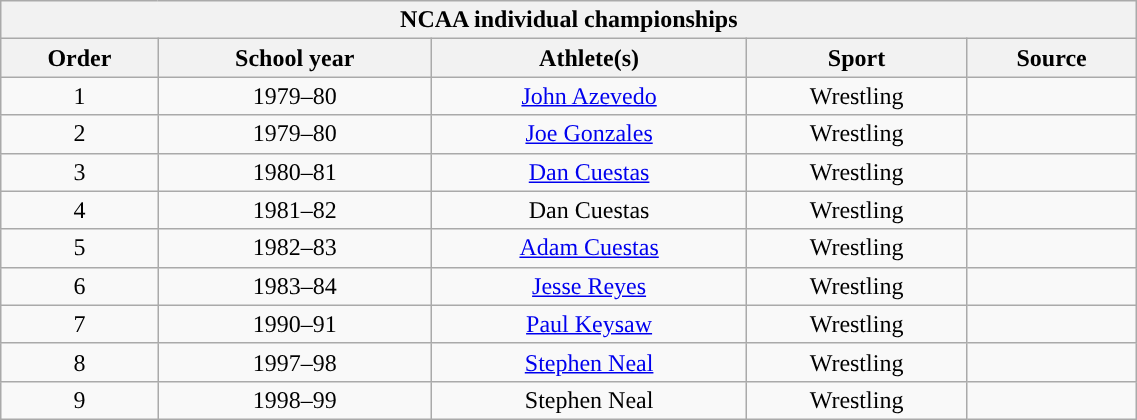<table class="wikitable sortable" width="60%">
<tr align="center">
<th colspan=5>NCAA individual championships</th>
</tr>
<tr>
<th>Order</th>
<th>School year</th>
<th>Athlete(s)</th>
<th>Sport</th>
<th>Source</th>
</tr>
<tr align="center" bgcolor="">
<td>1</td>
<td>1979–80</td>
<td><a href='#'>John Azevedo</a></td>
<td>Wrestling</td>
<td></td>
</tr>
<tr align="center" bgcolor="">
<td>2</td>
<td>1979–80</td>
<td><a href='#'>Joe Gonzales</a></td>
<td>Wrestling</td>
<td></td>
</tr>
<tr align="center" bgcolor="">
<td>3</td>
<td>1980–81</td>
<td><a href='#'>Dan Cuestas</a></td>
<td>Wrestling</td>
<td></td>
</tr>
<tr align="center" bgcolor="">
<td>4</td>
<td>1981–82</td>
<td>Dan Cuestas</td>
<td>Wrestling</td>
<td></td>
</tr>
<tr align="center" bgcolor="">
<td>5</td>
<td>1982–83</td>
<td><a href='#'>Adam Cuestas</a></td>
<td>Wrestling</td>
<td></td>
</tr>
<tr align="center" bgcolor="">
<td>6</td>
<td>1983–84</td>
<td><a href='#'>Jesse Reyes</a></td>
<td>Wrestling</td>
<td></td>
</tr>
<tr align="center" bgcolor="">
<td>7</td>
<td>1990–91</td>
<td><a href='#'>Paul Keysaw</a></td>
<td>Wrestling</td>
<td></td>
</tr>
<tr align="center" bgcolor="">
<td>8</td>
<td>1997–98</td>
<td><a href='#'>Stephen Neal</a></td>
<td>Wrestling</td>
<td></td>
</tr>
<tr align="center" bgcolor="">
<td>9</td>
<td>1998–99</td>
<td>Stephen Neal</td>
<td>Wrestling</td>
<td></td>
</tr>
</table>
